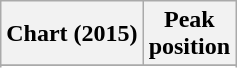<table class="wikitable sortable plainrowheaders" style="text-align:center">
<tr>
<th scope="col">Chart (2015)</th>
<th scope="col">Peak<br>position</th>
</tr>
<tr>
</tr>
<tr>
</tr>
<tr>
</tr>
</table>
